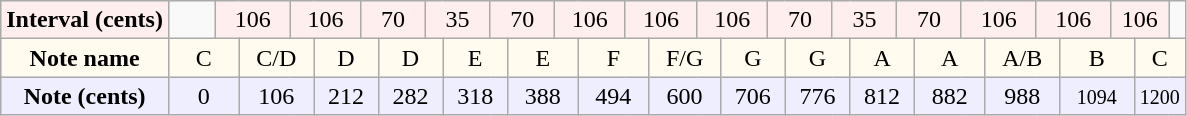<table class="wikitable">
<tr>
<td align=center bgcolor="#ffeeee"><strong>Interval (cents)</strong></td>
<td></td>
<td colspan=2 align=center bgcolor="#ffeeee">106</td>
<td colspan=2 align=center bgcolor="#ffeeee">106</td>
<td colspan=2 align=center bgcolor="#ffeeee">70</td>
<td colspan=2 align=center bgcolor="#ffeeee">35</td>
<td colspan=2 align=center bgcolor="#ffeeee">70</td>
<td colspan=2 align=center bgcolor="#ffeeee">106</td>
<td colspan=2 align=center bgcolor="#ffeeee">106</td>
<td colspan=2 align=center bgcolor="#ffeeee">106</td>
<td colspan=2 align=center bgcolor="#ffeeee">70</td>
<td colspan=2 align=center bgcolor="#ffeeee">35</td>
<td colspan=2 align=center bgcolor="#ffeeee">70</td>
<td colspan=2 align=center bgcolor="#ffeeee">106</td>
<td colspan=2 align=center bgcolor="#ffeeee">106</td>
<td colspan=2 align=center bgcolor="#ffeeee">106</td>
<td></td>
</tr>
<tr>
<td align=center bgcolor="#fffbee"><strong>Note name</strong></td>
<td colspan=2 align=center bgcolor="#fffbee">C</td>
<td colspan=2 align=center bgcolor="#fffbee">C/D</td>
<td colspan=2 align=center bgcolor="#fffbee">D</td>
<td colspan=2 align=center bgcolor="#fffbee">D</td>
<td colspan=2 align=center bgcolor="#fffbee">E</td>
<td colspan=2 align=center bgcolor="#fffbee">E</td>
<td colspan=2 align=center bgcolor="#fffbee">F</td>
<td colspan=2 align=center bgcolor="#fffbee">F/G</td>
<td colspan=2 align=center bgcolor="#fffbee">G</td>
<td colspan=2 align=center bgcolor="#fffbee">G</td>
<td colspan=2 align=center bgcolor="#fffbee">A</td>
<td colspan=2 align=center bgcolor="#fffbee">A</td>
<td colspan=2 align=center bgcolor="#fffbee">A/B</td>
<td colspan=2 align=center bgcolor="#fffbee">B</td>
<td colspan=2 align=center bgcolor="#fffbee">C</td>
</tr>
<tr>
<td align=center bgcolor="#eeeeff"><strong>Note (cents)</strong></td>
<td colspan=2 align=center bgcolor="#eeeeff">  0  </td>
<td colspan=2 align=center bgcolor="#eeeeff">106</td>
<td colspan=2 align=center bgcolor="#eeeeff">212</td>
<td colspan=2 align=center bgcolor="#eeeeff">282</td>
<td colspan=2 align=center bgcolor="#eeeeff">318</td>
<td colspan=2 align=center bgcolor="#eeeeff">388</td>
<td colspan=2 align=center bgcolor="#eeeeff">494</td>
<td colspan=2 align=center bgcolor="#eeeeff">600</td>
<td colspan=2 align=center bgcolor="#eeeeff">706</td>
<td colspan=2 align=center bgcolor="#eeeeff">776</td>
<td colspan=2 align=center bgcolor="#eeeeff">812</td>
<td colspan=2 align=center bgcolor="#eeeeff">882</td>
<td colspan=2 align=center bgcolor="#eeeeff">988</td>
<td colspan=2 align=center bgcolor="#eeeeff"><small>1094</small></td>
<td colspan=2 align=center bgcolor="#eeeeff"><small>1200</small></td>
</tr>
</table>
